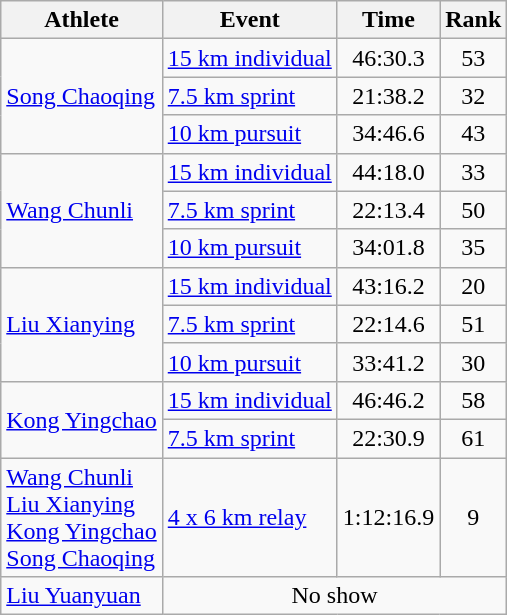<table class="wikitable">
<tr>
<th>Athlete</th>
<th>Event</th>
<th>Time</th>
<th>Rank</th>
</tr>
<tr>
<td rowspan=3><a href='#'>Song Chaoqing</a></td>
<td><a href='#'>15 km individual</a></td>
<td align=center>46:30.3</td>
<td align=center>53</td>
</tr>
<tr>
<td><a href='#'>7.5 km sprint</a></td>
<td align=center>21:38.2</td>
<td align=center>32</td>
</tr>
<tr>
<td><a href='#'>10 km pursuit</a></td>
<td align=center>34:46.6</td>
<td align=center>43</td>
</tr>
<tr>
<td rowspan=3><a href='#'>Wang Chunli</a></td>
<td><a href='#'>15 km individual</a></td>
<td align=center>44:18.0</td>
<td align=center>33</td>
</tr>
<tr>
<td><a href='#'>7.5 km sprint</a></td>
<td align=center>22:13.4</td>
<td align=center>50</td>
</tr>
<tr>
<td><a href='#'>10 km pursuit</a></td>
<td align=center>34:01.8</td>
<td align=center>35</td>
</tr>
<tr>
<td rowspan=3><a href='#'>Liu Xianying</a></td>
<td><a href='#'>15 km individual</a></td>
<td align=center>43:16.2</td>
<td align=center>20</td>
</tr>
<tr>
<td><a href='#'>7.5 km sprint</a></td>
<td align=center>22:14.6</td>
<td align=center>51</td>
</tr>
<tr>
<td><a href='#'>10 km pursuit</a></td>
<td align=center>33:41.2</td>
<td align=center>30</td>
</tr>
<tr>
<td rowspan=2><a href='#'>Kong Yingchao</a></td>
<td><a href='#'>15 km individual</a></td>
<td align=center>46:46.2</td>
<td align=center>58</td>
</tr>
<tr>
<td><a href='#'>7.5 km sprint</a></td>
<td align=center>22:30.9</td>
<td align=center>61</td>
</tr>
<tr>
<td><a href='#'>Wang Chunli</a><br><a href='#'>Liu Xianying</a><br><a href='#'>Kong Yingchao</a><br><a href='#'>Song Chaoqing</a></td>
<td><a href='#'>4 x 6 km relay</a></td>
<td align=center>1:12:16.9</td>
<td align=center>9</td>
</tr>
<tr>
<td><a href='#'>Liu Yuanyuan</a></td>
<td style="text-align:center;" colspan="3">No show</td>
</tr>
</table>
